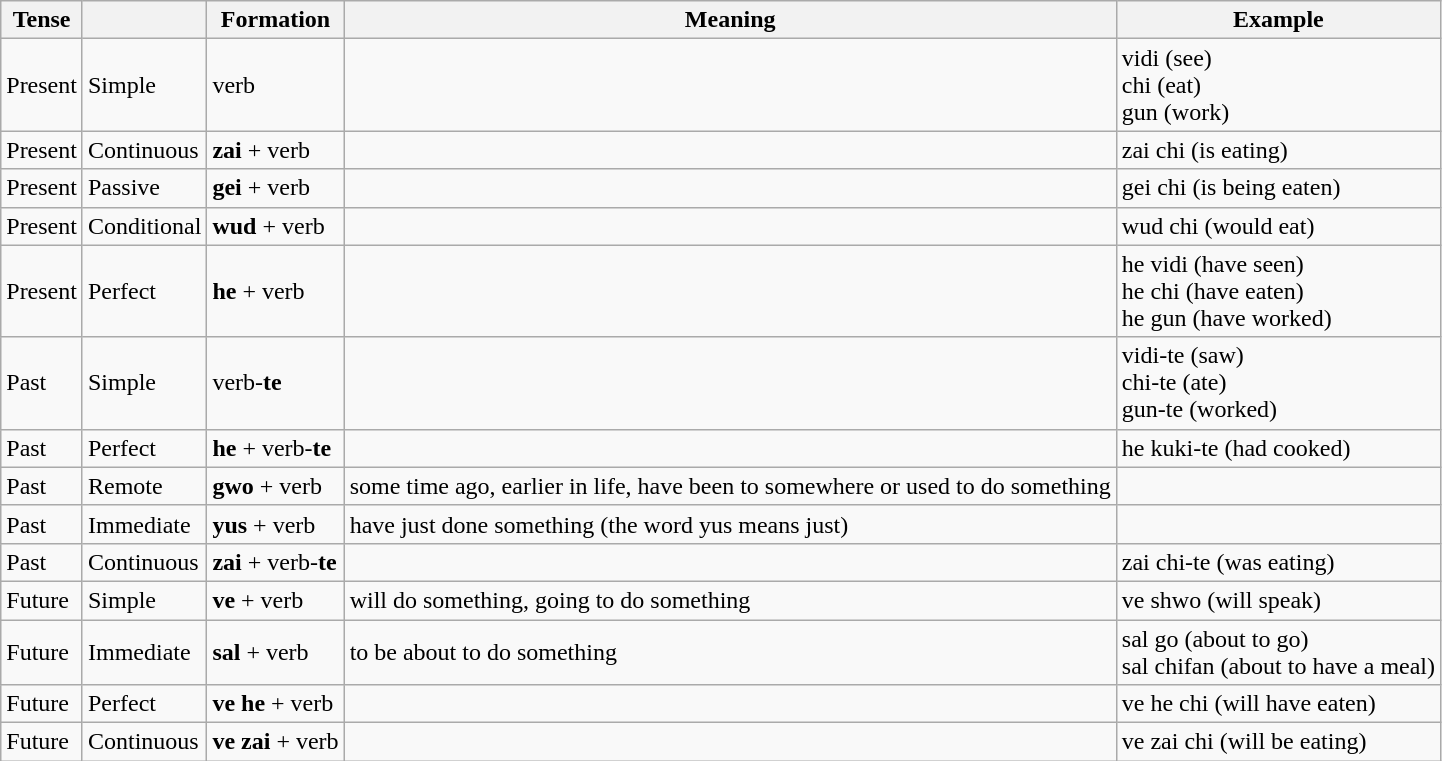<table class="wikitable sortable">
<tr>
<th>Tense</th>
<th></th>
<th>Formation</th>
<th>Meaning</th>
<th>Example</th>
</tr>
<tr>
<td>Present</td>
<td>Simple</td>
<td>verb</td>
<td></td>
<td>vidi (see)<br>chi (eat)<br>gun (work)</td>
</tr>
<tr>
<td>Present</td>
<td>Continuous</td>
<td><strong>zai</strong> + verb</td>
<td></td>
<td>zai chi (is eating)</td>
</tr>
<tr>
<td>Present</td>
<td>Passive</td>
<td><strong>gei</strong> + verb</td>
<td></td>
<td>gei chi (is being eaten)</td>
</tr>
<tr>
<td>Present</td>
<td>Conditional</td>
<td><strong>wud</strong> + verb</td>
<td></td>
<td>wud chi (would eat)</td>
</tr>
<tr>
<td>Present</td>
<td>Perfect</td>
<td><strong>he</strong> + verb</td>
<td></td>
<td>he vidi (have seen)<br>he chi (have eaten)<br>he gun (have worked)</td>
</tr>
<tr>
<td>Past</td>
<td>Simple</td>
<td>verb-<strong>te</strong></td>
<td></td>
<td>vidi-te (saw)<br>chi-te (ate)<br>gun-te (worked)</td>
</tr>
<tr>
<td>Past</td>
<td>Perfect</td>
<td><strong>he</strong> + verb-<strong>te</strong></td>
<td></td>
<td>he kuki-te (had cooked)</td>
</tr>
<tr>
<td>Past</td>
<td>Remote</td>
<td><strong>gwo</strong> + verb</td>
<td>some time ago, earlier in life, have been to somewhere or used to do something</td>
<td></td>
</tr>
<tr>
<td>Past</td>
<td>Immediate</td>
<td><strong>yus</strong> + verb</td>
<td>have just done something (the word yus means just)</td>
<td></td>
</tr>
<tr>
<td>Past</td>
<td>Continuous</td>
<td><strong>zai</strong> + verb-<strong>te</strong></td>
<td></td>
<td>zai chi-te (was eating)</td>
</tr>
<tr>
<td>Future</td>
<td>Simple</td>
<td><strong>ve</strong> + verb</td>
<td>will do something, going to do something</td>
<td>ve shwo (will speak)</td>
</tr>
<tr>
<td>Future</td>
<td>Immediate</td>
<td><strong>sal</strong> + verb</td>
<td>to be about to do something</td>
<td>sal go (about to go)<br>sal chifan (about to have a meal)</td>
</tr>
<tr>
<td>Future</td>
<td>Perfect</td>
<td><strong>ve he</strong> + verb</td>
<td></td>
<td>ve he chi (will have eaten)</td>
</tr>
<tr>
<td>Future</td>
<td>Continuous</td>
<td><strong>ve zai</strong> + verb</td>
<td></td>
<td>ve zai chi (will be eating)</td>
</tr>
</table>
